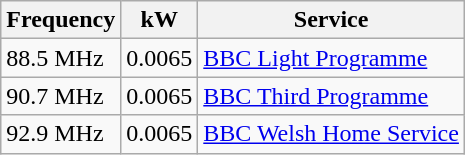<table class="wikitable sortable">
<tr>
<th>Frequency</th>
<th>kW</th>
<th>Service</th>
</tr>
<tr>
<td>88.5 MHz</td>
<td>0.0065</td>
<td><a href='#'>BBC Light Programme</a></td>
</tr>
<tr>
<td>90.7 MHz</td>
<td>0.0065</td>
<td><a href='#'>BBC Third Programme</a></td>
</tr>
<tr>
<td>92.9 MHz</td>
<td>0.0065</td>
<td><a href='#'>BBC Welsh Home Service</a></td>
</tr>
</table>
